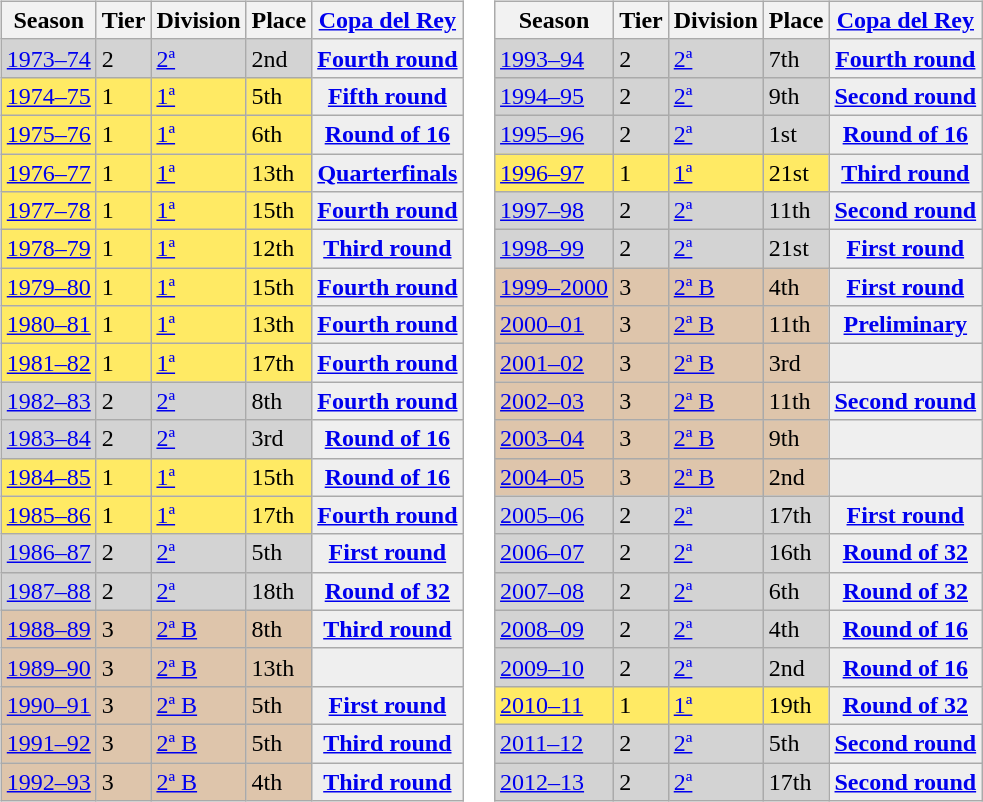<table>
<tr>
<td valign="top" width="0%"><br><table class="wikitable">
<tr style="background:#f0f6fa;">
<th>Season</th>
<th>Tier</th>
<th>Division</th>
<th>Place</th>
<th><a href='#'>Copa del Rey</a></th>
</tr>
<tr>
<td style="background:#D3D3D3;"><a href='#'>1973–74</a></td>
<td style="background:#D3D3D3;">2</td>
<td style="background:#D3D3D3;"><a href='#'>2ª</a></td>
<td style="background:#D3D3D3;">2nd</td>
<th style="background:#efefef;"><a href='#'>Fourth round</a></th>
</tr>
<tr>
<td style="background:#FFEA64;"><a href='#'>1974–75</a></td>
<td style="background:#FFEA64;">1</td>
<td style="background:#FFEA64;"><a href='#'>1ª</a></td>
<td style="background:#FFEA64;">5th</td>
<th style="background:#efefef;"><a href='#'>Fifth round</a></th>
</tr>
<tr>
<td style="background:#FFEA64;"><a href='#'>1975–76</a></td>
<td style="background:#FFEA64;">1</td>
<td style="background:#FFEA64;"><a href='#'>1ª</a></td>
<td style="background:#FFEA64;">6th</td>
<th style="background:#efefef;"><a href='#'>Round of 16</a></th>
</tr>
<tr>
<td style="background:#FFEA64;"><a href='#'>1976–77</a></td>
<td style="background:#FFEA64;">1</td>
<td style="background:#FFEA64;"><a href='#'>1ª</a></td>
<td style="background:#FFEA64;">13th</td>
<th style="background:#efefef;"><a href='#'>Quarterfinals</a></th>
</tr>
<tr>
<td style="background:#FFEA64;"><a href='#'>1977–78</a></td>
<td style="background:#FFEA64;">1</td>
<td style="background:#FFEA64;"><a href='#'>1ª</a></td>
<td style="background:#FFEA64;">15th</td>
<th style="background:#efefef;"><a href='#'>Fourth round</a></th>
</tr>
<tr>
<td style="background:#FFEA64;"><a href='#'>1978–79</a></td>
<td style="background:#FFEA64;">1</td>
<td style="background:#FFEA64;"><a href='#'>1ª</a></td>
<td style="background:#FFEA64;">12th</td>
<th style="background:#efefef;"><a href='#'>Third round</a></th>
</tr>
<tr>
<td style="background:#FFEA64;"><a href='#'>1979–80</a></td>
<td style="background:#FFEA64;">1</td>
<td style="background:#FFEA64;"><a href='#'>1ª</a></td>
<td style="background:#FFEA64;">15th</td>
<th style="background:#efefef;"><a href='#'>Fourth round</a></th>
</tr>
<tr>
<td style="background:#FFEA64;"><a href='#'>1980–81</a></td>
<td style="background:#FFEA64;">1</td>
<td style="background:#FFEA64;"><a href='#'>1ª</a></td>
<td style="background:#FFEA64;">13th</td>
<th style="background:#efefef;"><a href='#'>Fourth round</a></th>
</tr>
<tr>
<td style="background:#FFEA64;"><a href='#'>1981–82</a></td>
<td style="background:#FFEA64;">1</td>
<td style="background:#FFEA64;"><a href='#'>1ª</a></td>
<td style="background:#FFEA64;">17th</td>
<th style="background:#efefef;"><a href='#'>Fourth round</a></th>
</tr>
<tr>
<td style="background:#D3D3D3;"><a href='#'>1982–83</a></td>
<td style="background:#D3D3D3;">2</td>
<td style="background:#D3D3D3;"><a href='#'>2ª</a></td>
<td style="background:#D3D3D3;">8th</td>
<th style="background:#efefef;"><a href='#'>Fourth round</a></th>
</tr>
<tr>
<td style="background:#D3D3D3;"><a href='#'>1983–84</a></td>
<td style="background:#D3D3D3;">2</td>
<td style="background:#D3D3D3;"><a href='#'>2ª</a></td>
<td style="background:#D3D3D3;">3rd</td>
<th style="background:#efefef;"><a href='#'>Round of 16</a></th>
</tr>
<tr>
<td style="background:#FFEA64;"><a href='#'>1984–85</a></td>
<td style="background:#FFEA64;">1</td>
<td style="background:#FFEA64;"><a href='#'>1ª</a></td>
<td style="background:#FFEA64;">15th</td>
<th style="background:#efefef;"><a href='#'>Round of 16</a></th>
</tr>
<tr>
<td style="background:#FFEA64;"><a href='#'>1985–86</a></td>
<td style="background:#FFEA64;">1</td>
<td style="background:#FFEA64;"><a href='#'>1ª</a></td>
<td style="background:#FFEA64;">17th</td>
<th style="background:#efefef;"><a href='#'>Fourth round</a></th>
</tr>
<tr>
<td style="background:#D3D3D3;"><a href='#'>1986–87</a></td>
<td style="background:#D3D3D3;">2</td>
<td style="background:#D3D3D3;"><a href='#'>2ª</a></td>
<td style="background:#D3D3D3;">5th</td>
<th style="background:#efefef;"><a href='#'>First round</a></th>
</tr>
<tr>
<td style="background:#D3D3D3;"><a href='#'>1987–88</a></td>
<td style="background:#D3D3D3;">2</td>
<td style="background:#D3D3D3;"><a href='#'>2ª</a></td>
<td style="background:#D3D3D3;">18th</td>
<th style="background:#efefef;"><a href='#'>Round of 32</a></th>
</tr>
<tr>
<td style="background:#DEC5AB;"><a href='#'>1988–89</a></td>
<td style="background:#DEC5AB;">3</td>
<td style="background:#DEC5AB;"><a href='#'>2ª B</a></td>
<td style="background:#DEC5AB;">8th</td>
<th style="background:#efefef;"><a href='#'>Third round</a></th>
</tr>
<tr>
<td style="background:#DEC5AB;"><a href='#'>1989–90</a></td>
<td style="background:#DEC5AB;">3</td>
<td style="background:#DEC5AB;"><a href='#'>2ª B</a></td>
<td style="background:#DEC5AB;">13th</td>
<th style="background:#efefef;"></th>
</tr>
<tr>
<td style="background:#DEC5AB;"><a href='#'>1990–91</a></td>
<td style="background:#DEC5AB;">3</td>
<td style="background:#DEC5AB;"><a href='#'>2ª B</a></td>
<td style="background:#DEC5AB;">5th</td>
<th style="background:#efefef;"><a href='#'>First round</a></th>
</tr>
<tr>
<td style="background:#DEC5AB;"><a href='#'>1991–92</a></td>
<td style="background:#DEC5AB;">3</td>
<td style="background:#DEC5AB;"><a href='#'>2ª B</a></td>
<td style="background:#DEC5AB;">5th</td>
<th style="background:#efefef;"><a href='#'>Third round</a></th>
</tr>
<tr>
<td style="background:#DEC5AB;"><a href='#'>1992–93</a></td>
<td style="background:#DEC5AB;">3</td>
<td style="background:#DEC5AB;"><a href='#'>2ª B</a></td>
<td style="background:#DEC5AB;">4th</td>
<th style="background:#efefef;"><a href='#'>Third round</a></th>
</tr>
</table>
</td>
<td valign="top" width="0%"><br><table class="wikitable">
<tr style="background:#f0f6fa;">
<th>Season</th>
<th>Tier</th>
<th>Division</th>
<th>Place</th>
<th><a href='#'>Copa del Rey</a></th>
</tr>
<tr>
<td style="background:#D3D3D3;"><a href='#'>1993–94</a></td>
<td style="background:#D3D3D3;">2</td>
<td style="background:#D3D3D3;"><a href='#'>2ª</a></td>
<td style="background:#D3D3D3;">7th</td>
<th style="background:#efefef;"><a href='#'>Fourth round</a></th>
</tr>
<tr>
<td style="background:#D3D3D3;"><a href='#'>1994–95</a></td>
<td style="background:#D3D3D3;">2</td>
<td style="background:#D3D3D3;"><a href='#'>2ª</a></td>
<td style="background:#D3D3D3;">9th</td>
<th style="background:#efefef;"><a href='#'>Second round</a></th>
</tr>
<tr>
<td style="background:#D3D3D3;"><a href='#'>1995–96</a></td>
<td style="background:#D3D3D3;">2</td>
<td style="background:#D3D3D3;"><a href='#'>2ª</a></td>
<td style="background:#D3D3D3;">1st</td>
<th style="background:#efefef;"><a href='#'>Round of 16</a></th>
</tr>
<tr>
<td style="background:#FFEA64;"><a href='#'>1996–97</a></td>
<td style="background:#FFEA64;">1</td>
<td style="background:#FFEA64;"><a href='#'>1ª</a></td>
<td style="background:#FFEA64;">21st</td>
<th style="background:#efefef;"><a href='#'>Third round</a></th>
</tr>
<tr>
<td style="background:#D3D3D3;"><a href='#'>1997–98</a></td>
<td style="background:#D3D3D3;">2</td>
<td style="background:#D3D3D3;"><a href='#'>2ª</a></td>
<td style="background:#D3D3D3;">11th</td>
<th style="background:#efefef;"><a href='#'>Second round</a></th>
</tr>
<tr>
<td style="background:#D3D3D3;"><a href='#'>1998–99</a></td>
<td style="background:#D3D3D3;">2</td>
<td style="background:#D3D3D3;"><a href='#'>2ª</a></td>
<td style="background:#D3D3D3;">21st</td>
<th style="background:#efefef;"><a href='#'>First round</a></th>
</tr>
<tr>
<td style="background:#DEC5AB;"><a href='#'>1999–2000</a></td>
<td style="background:#DEC5AB;">3</td>
<td style="background:#DEC5AB;"><a href='#'>2ª B</a></td>
<td style="background:#DEC5AB;">4th</td>
<th style="background:#efefef;"><a href='#'>First round</a></th>
</tr>
<tr>
<td style="background:#DEC5AB;"><a href='#'>2000–01</a></td>
<td style="background:#DEC5AB;">3</td>
<td style="background:#DEC5AB;"><a href='#'>2ª B</a></td>
<td style="background:#DEC5AB;">11th</td>
<th style="background:#efefef;"><a href='#'>Preliminary</a></th>
</tr>
<tr>
<td style="background:#DEC5AB;"><a href='#'>2001–02</a></td>
<td style="background:#DEC5AB;">3</td>
<td style="background:#DEC5AB;"><a href='#'>2ª B</a></td>
<td style="background:#DEC5AB;">3rd</td>
<th style="background:#efefef;"></th>
</tr>
<tr>
<td style="background:#DEC5AB;"><a href='#'>2002–03</a></td>
<td style="background:#DEC5AB;">3</td>
<td style="background:#DEC5AB;"><a href='#'>2ª B</a></td>
<td style="background:#DEC5AB;">11th</td>
<th style="background:#efefef;"><a href='#'>Second round</a></th>
</tr>
<tr>
<td style="background:#DEC5AB;"><a href='#'>2003–04</a></td>
<td style="background:#DEC5AB;">3</td>
<td style="background:#DEC5AB;"><a href='#'>2ª B</a></td>
<td style="background:#DEC5AB;">9th</td>
<th style="background:#efefef;"></th>
</tr>
<tr>
<td style="background:#DEC5AB;"><a href='#'>2004–05</a></td>
<td style="background:#DEC5AB;">3</td>
<td style="background:#DEC5AB;"><a href='#'>2ª B</a></td>
<td style="background:#DEC5AB;">2nd</td>
<th style="background:#efefef;"></th>
</tr>
<tr>
<td style="background:#D3D3D3;"><a href='#'>2005–06</a></td>
<td style="background:#D3D3D3;">2</td>
<td style="background:#D3D3D3;"><a href='#'>2ª</a></td>
<td style="background:#D3D3D3;">17th</td>
<th style="background:#efefef;"><a href='#'>First round</a></th>
</tr>
<tr>
<td style="background:#D3D3D3;"><a href='#'>2006–07</a></td>
<td style="background:#D3D3D3;">2</td>
<td style="background:#D3D3D3;"><a href='#'>2ª</a></td>
<td style="background:#D3D3D3;">16th</td>
<th style="background:#efefef;"><a href='#'>Round of 32</a></th>
</tr>
<tr>
<td style="background:#D3D3D3;"><a href='#'>2007–08</a></td>
<td style="background:#D3D3D3;">2</td>
<td style="background:#D3D3D3;"><a href='#'>2ª</a></td>
<td style="background:#D3D3D3;">6th</td>
<th style="background:#efefef;"><a href='#'>Round of 32</a></th>
</tr>
<tr>
<td style="background:#D3D3D3;"><a href='#'>2008–09</a></td>
<td style="background:#D3D3D3;">2</td>
<td style="background:#D3D3D3;"><a href='#'>2ª</a></td>
<td style="background:#D3D3D3;">4th</td>
<th style="background:#efefef;"><a href='#'>Round of 16</a></th>
</tr>
<tr>
<td style="background:#D3D3D3;"><a href='#'>2009–10</a></td>
<td style="background:#D3D3D3;">2</td>
<td style="background:#D3D3D3;"><a href='#'>2ª</a></td>
<td style="background:#D3D3D3;">2nd</td>
<th style="background:#efefef;"><a href='#'>Round of 16</a></th>
</tr>
<tr>
<td style="background:#FFEA64;"><a href='#'>2010–11</a></td>
<td style="background:#FFEA64;">1</td>
<td style="background:#FFEA64;"><a href='#'>1ª</a></td>
<td style="background:#FFEA64;">19th</td>
<th style="background:#efefef;"><a href='#'>Round of 32</a></th>
</tr>
<tr>
<td style="background:#D3D3D3;"><a href='#'>2011–12</a></td>
<td style="background:#D3D3D3;">2</td>
<td style="background:#D3D3D3;"><a href='#'>2ª</a></td>
<td style="background:#D3D3D3;">5th</td>
<th style="background:#efefef;"><a href='#'>Second round</a></th>
</tr>
<tr>
<td style="background:#D3D3D3;"><a href='#'>2012–13</a></td>
<td style="background:#D3D3D3;">2</td>
<td style="background:#D3D3D3;"><a href='#'>2ª</a></td>
<td style="background:#D3D3D3;">17th</td>
<th style="background:#efefef;"><a href='#'>Second round</a></th>
</tr>
</table>
</td>
</tr>
</table>
